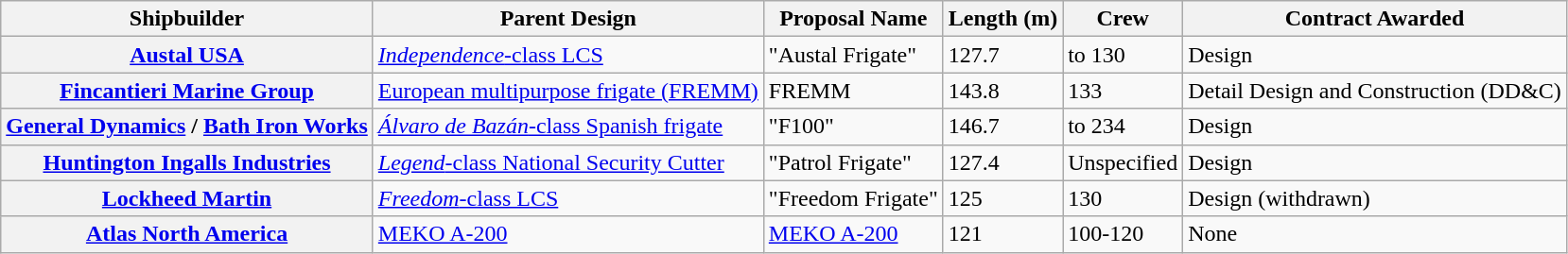<table class="wikitable">
<tr>
<th>Shipbuilder</th>
<th>Parent Design</th>
<th>Proposal Name</th>
<th>Length (m)</th>
<th>Crew</th>
<th>Contract Awarded</th>
</tr>
<tr>
<th><a href='#'>Austal USA</a></th>
<td><a href='#'><em>Independence</em>-class LCS</a></td>
<td>"Austal Frigate"</td>
<td>127.7</td>
<td>to 130</td>
<td>Design</td>
</tr>
<tr>
<th><a href='#'>Fincantieri Marine Group</a></th>
<td><a href='#'>European multipurpose frigate (FREMM)</a></td>
<td>FREMM</td>
<td>143.8</td>
<td>133</td>
<td>Detail Design and Construction (DD&C)</td>
</tr>
<tr>
<th><a href='#'>General Dynamics</a> / <a href='#'>Bath Iron Works</a></th>
<td><a href='#'><em>Álvaro de Bazán</em>-class Spanish frigate</a></td>
<td>"F100"</td>
<td>146.7</td>
<td>to 234</td>
<td>Design</td>
</tr>
<tr>
<th><a href='#'>Huntington Ingalls Industries</a></th>
<td><a href='#'><em>Legend</em>-class National Security Cutter</a></td>
<td>"Patrol Frigate"</td>
<td>127.4</td>
<td>Unspecified</td>
<td>Design</td>
</tr>
<tr>
<th><a href='#'>Lockheed Martin</a></th>
<td><a href='#'><em>Freedom</em>-class LCS</a></td>
<td>"Freedom Frigate"</td>
<td>125</td>
<td>130</td>
<td>Design (withdrawn)</td>
</tr>
<tr>
<th><a href='#'>Atlas North America</a></th>
<td><a href='#'>MEKO A-200</a></td>
<td><a href='#'>MEKO A-200</a></td>
<td>121</td>
<td>100-120</td>
<td>None</td>
</tr>
</table>
